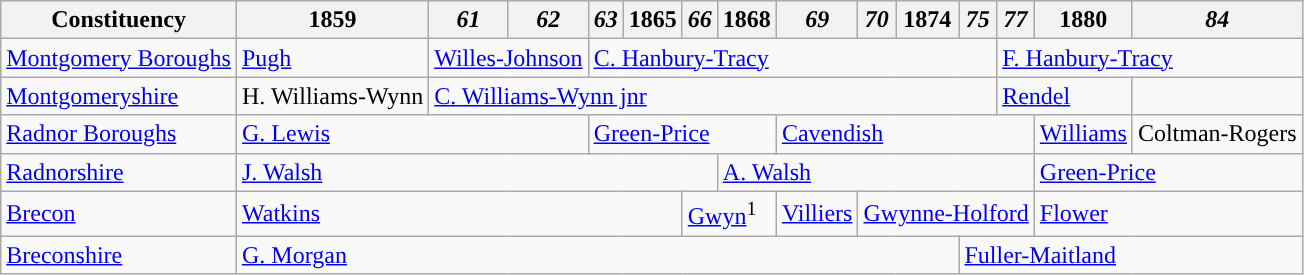<table class="wikitable">
<tr>
<th>Constituency</th>
<th>1859</th>
<th><em>61</em></th>
<th><em>62</em></th>
<th><em>63</em></th>
<th>1865</th>
<th><em>66</em></th>
<th>1868</th>
<th><em>69</em></th>
<th><em>70</em></th>
<th>1874</th>
<th><em>75</em></th>
<th><em>77</em></th>
<th>1880</th>
<th><em>84</em></th>
</tr>
<tr>
<td><a href='#'>Montgomery Boroughs</a></td>
<td><a href='#'>Pugh</a></td>
<td colspan="2"><a href='#'>Willes-Johnson</a></td>
<td colspan="8"><a href='#'>C. Hanbury-Tracy</a></td>
<td colspan="3"><a href='#'>F. Hanbury-Tracy</a></td>
</tr>
<tr>
<td><a href='#'>Montgomeryshire</a></td>
<td>H. Williams-Wynn</td>
<td colspan="10"><a href='#'>C. Williams-Wynn jnr</a></td>
<td colspan="2"><a href='#'>Rendel</a></td>
</tr>
<tr>
<td><a href='#'>Radnor Boroughs</a></td>
<td colspan="3"><a href='#'>G. Lewis</a></td>
<td colspan="4"><a href='#'>Green-Price</a></td>
<td colspan="5"><a href='#'>Cavendish</a></td>
<td><a href='#'>Williams</a></td>
<td>Coltman-Rogers</td>
</tr>
<tr>
<td><a href='#'>Radnorshire</a></td>
<td colspan="6"><a href='#'>J. Walsh</a></td>
<td colspan="6"><a href='#'>A. Walsh</a></td>
<td colspan="2"><a href='#'>Green-Price</a></td>
</tr>
<tr>
<td><a href='#'>Brecon</a></td>
<td colspan="5"><a href='#'>Watkins</a></td>
<td colspan="2"><a href='#'>Gwyn</a><sup>1</sup></td>
<td><a href='#'>Villiers</a></td>
<td colspan="4"><a href='#'>Gwynne-Holford</a></td>
<td colspan="2"><a href='#'>Flower</a></td>
</tr>
<tr>
<td><a href='#'>Breconshire</a></td>
<td colspan="10"><a href='#'>G. Morgan</a></td>
<td colspan="4"><a href='#'>Fuller-Maitland</a></td>
</tr>
</table>
